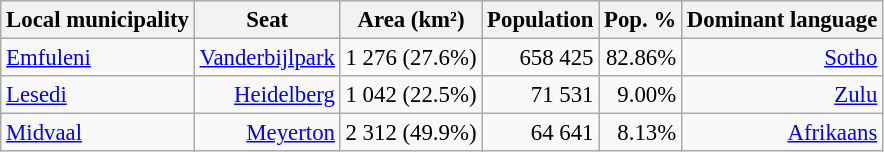<table class="wikitable" style="font-size: 95%; text-align: right">
<tr>
<th>Local municipality</th>
<th>Seat</th>
<th>Area (km²)</th>
<th>Population</th>
<th>Pop. %</th>
<th>Dominant language</th>
</tr>
<tr>
<td align=left><a href='#'>Emfuleni</a></td>
<td><a href='#'>Vanderbijlpark</a></td>
<td>1 276 (27.6%)</td>
<td>658 425</td>
<td>82.86%</td>
<td><a href='#'>Sotho</a></td>
</tr>
<tr>
<td align=left><a href='#'>Lesedi</a></td>
<td><a href='#'>Heidelberg</a></td>
<td>1 042 (22.5%)</td>
<td>71 531</td>
<td>9.00%</td>
<td><a href='#'>Zulu</a></td>
</tr>
<tr>
<td align=left><a href='#'>Midvaal</a></td>
<td><a href='#'>Meyerton</a></td>
<td>2 312 (49.9%)</td>
<td>64 641</td>
<td>8.13%</td>
<td><a href='#'>Afrikaans</a></td>
</tr>
</table>
